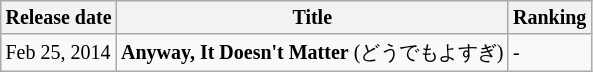<table class="wikitable" style="font-size:smaller">
<tr>
<th>Release date</th>
<th>Title</th>
<th>Ranking</th>
</tr>
<tr>
<td>Feb 25, 2014</td>
<td><strong>Anyway, It Doesn't Matter</strong> (どうでもよすぎ)</td>
<td>-</td>
</tr>
</table>
